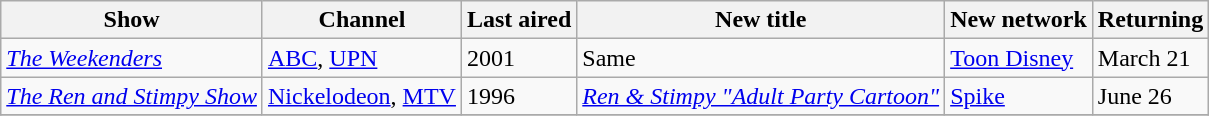<table class="wikitable">
<tr ">
<th>Show</th>
<th>Channel</th>
<th>Last aired</th>
<th>New title</th>
<th>New network</th>
<th>Returning</th>
</tr>
<tr>
<td><em><a href='#'>The Weekenders</a></em></td>
<td><a href='#'>ABC</a>, <a href='#'>UPN</a></td>
<td>2001</td>
<td>Same</td>
<td><a href='#'>Toon Disney</a></td>
<td>March 21</td>
</tr>
<tr>
<td><em><a href='#'>The Ren and Stimpy Show</a></em></td>
<td><a href='#'>Nickelodeon</a>, <a href='#'>MTV</a></td>
<td>1996</td>
<td><em><a href='#'>Ren & Stimpy "Adult Party Cartoon"</a></em></td>
<td><a href='#'>Spike</a></td>
<td>June 26</td>
</tr>
<tr>
</tr>
</table>
